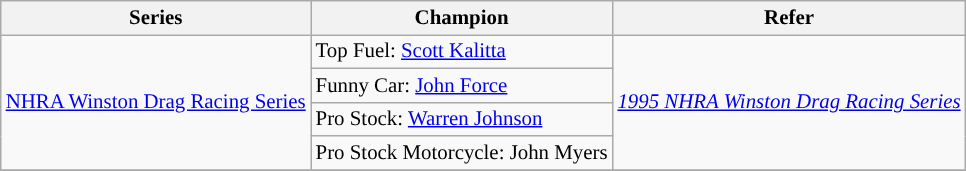<table class="wikitable" style="font-size:87%;">
<tr>
<th>Series</th>
<th>Champion</th>
<th>Refer</th>
</tr>
<tr>
<td rowspan=4><a href='#'>NHRA Winston Drag Racing Series</a></td>
<td>Top Fuel:  <a href='#'>Scott Kalitta</a></td>
<td rowspan=4><em><a href='#'>1995 NHRA Winston Drag Racing Series</a></em></td>
</tr>
<tr>
<td>Funny Car:  <a href='#'>John Force</a></td>
</tr>
<tr>
<td>Pro Stock:  <a href='#'>Warren Johnson</a></td>
</tr>
<tr>
<td>Pro Stock Motorcycle:  John Myers</td>
</tr>
<tr>
</tr>
</table>
